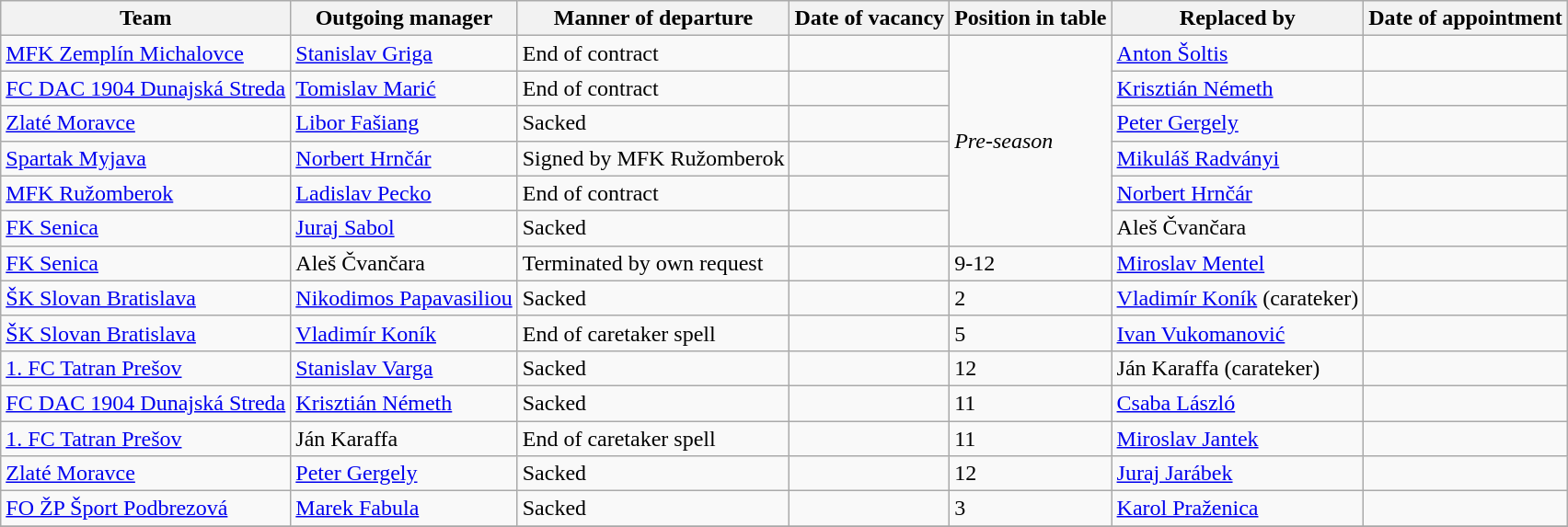<table class="wikitable sortable">
<tr>
<th>Team</th>
<th>Outgoing manager</th>
<th>Manner of departure</th>
<th>Date of vacancy</th>
<th>Position in table</th>
<th>Replaced by</th>
<th>Date of appointment</th>
</tr>
<tr>
<td><a href='#'>MFK Zemplín Michalovce</a></td>
<td> <a href='#'>Stanislav Griga</a></td>
<td>End of contract</td>
<td></td>
<td rowspan=6><em>Pre-season</em></td>
<td> <a href='#'>Anton Šoltis</a></td>
<td></td>
</tr>
<tr>
<td><a href='#'>FC DAC 1904 Dunajská Streda</a></td>
<td> <a href='#'>Tomislav Marić</a></td>
<td>End of contract</td>
<td></td>
<td> <a href='#'>Krisztián Németh</a></td>
<td></td>
</tr>
<tr>
<td><a href='#'>Zlaté Moravce</a></td>
<td> <a href='#'>Libor Fašiang</a></td>
<td>Sacked</td>
<td></td>
<td> <a href='#'>Peter Gergely</a></td>
<td></td>
</tr>
<tr>
<td><a href='#'>Spartak Myjava</a></td>
<td> <a href='#'>Norbert Hrnčár</a></td>
<td>Signed by MFK Ružomberok</td>
<td></td>
<td> <a href='#'>Mikuláš Radványi</a></td>
<td> </td>
</tr>
<tr>
<td><a href='#'>MFK Ružomberok</a></td>
<td> <a href='#'>Ladislav Pecko</a></td>
<td>End of contract</td>
<td></td>
<td> <a href='#'>Norbert Hrnčár</a></td>
<td></td>
</tr>
<tr>
<td><a href='#'>FK Senica</a></td>
<td> <a href='#'>Juraj Sabol</a></td>
<td>Sacked</td>
<td></td>
<td> Aleš Čvančara</td>
<td></td>
</tr>
<tr>
<td><a href='#'>FK Senica</a></td>
<td> Aleš Čvančara</td>
<td>Terminated by own request</td>
<td></td>
<td>9-12</td>
<td> <a href='#'>Miroslav Mentel</a></td>
<td></td>
</tr>
<tr>
<td><a href='#'>ŠK Slovan Bratislava</a></td>
<td> <a href='#'>Nikodimos Papavasiliou</a></td>
<td>Sacked</td>
<td></td>
<td>2</td>
<td> <a href='#'>Vladimír Koník</a> (carateker)</td>
<td></td>
</tr>
<tr>
<td><a href='#'>ŠK Slovan Bratislava</a></td>
<td> <a href='#'>Vladimír Koník</a></td>
<td>End of caretaker spell</td>
<td></td>
<td>5</td>
<td> <a href='#'>Ivan Vukomanović</a></td>
<td></td>
</tr>
<tr>
<td><a href='#'>1. FC Tatran Prešov</a></td>
<td> <a href='#'>Stanislav Varga</a></td>
<td>Sacked</td>
<td></td>
<td>12</td>
<td> Ján Karaffa (carateker)</td>
<td></td>
</tr>
<tr>
<td><a href='#'>FC DAC 1904 Dunajská Streda</a></td>
<td> <a href='#'>Krisztián Németh</a></td>
<td>Sacked</td>
<td></td>
<td>11</td>
<td> <a href='#'>Csaba László</a></td>
<td></td>
</tr>
<tr>
<td><a href='#'>1. FC Tatran Prešov</a></td>
<td> Ján Karaffa</td>
<td>End of caretaker spell</td>
<td></td>
<td>11</td>
<td> <a href='#'>Miroslav Jantek</a></td>
<td></td>
</tr>
<tr>
<td><a href='#'>Zlaté Moravce</a></td>
<td> <a href='#'>Peter Gergely</a></td>
<td>Sacked</td>
<td></td>
<td>12</td>
<td> <a href='#'>Juraj Jarábek</a></td>
<td></td>
</tr>
<tr>
<td><a href='#'>FO ŽP Šport Podbrezová</a></td>
<td> <a href='#'>Marek Fabula</a></td>
<td>Sacked</td>
<td></td>
<td>3</td>
<td> <a href='#'>Karol Praženica</a></td>
<td></td>
</tr>
<tr>
</tr>
</table>
